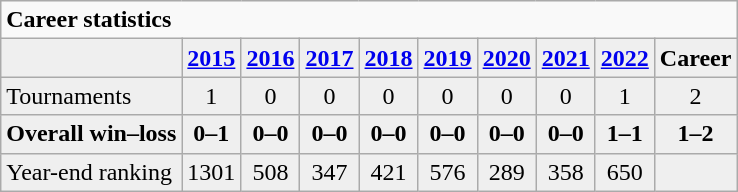<table class=wikitable style=text-align:center>
<tr>
<td colspan="10" align="left"><strong>Career statistics</strong></td>
</tr>
<tr style=font-weight:bold;background:#efefef>
<td></td>
<td><a href='#'>2015</a></td>
<td><a href='#'>2016</a></td>
<td><a href='#'>2017</a></td>
<td><a href='#'>2018</a></td>
<td><a href='#'>2019</a></td>
<td><a href='#'>2020</a></td>
<td><a href='#'>2021</a></td>
<td><a href='#'>2022</a></td>
<td>Career</td>
</tr>
<tr bgcolor=efefef>
<td align=left>Tournaments</td>
<td>1</td>
<td>0</td>
<td>0</td>
<td>0</td>
<td>0</td>
<td>0</td>
<td>0</td>
<td>1</td>
<td>2</td>
</tr>
<tr style=font-weight:bold;background:#efefef>
<td style=text-align:left>Overall win–loss</td>
<td>0–1</td>
<td>0–0</td>
<td>0–0</td>
<td>0–0</td>
<td>0–0</td>
<td>0–0</td>
<td>0–0</td>
<td>1–1</td>
<td>1–2</td>
</tr>
<tr bgcolor=efefef>
<td align=left>Year-end ranking</td>
<td>1301</td>
<td>508</td>
<td>347</td>
<td>421</td>
<td>576</td>
<td>289</td>
<td>358</td>
<td>650</td>
<td><strong></strong></td>
</tr>
</table>
